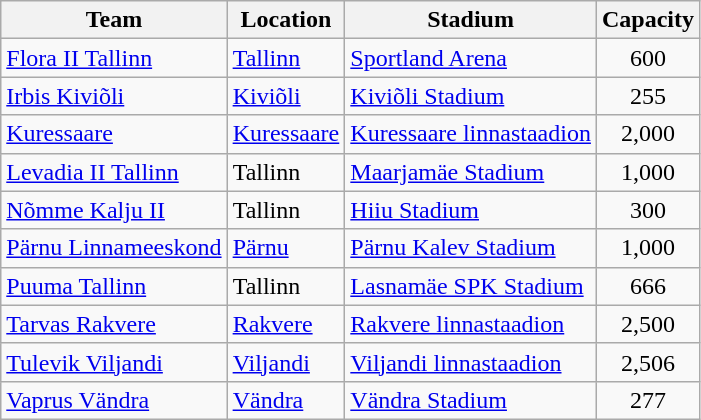<table class="wikitable sortable">
<tr>
<th>Team</th>
<th>Location</th>
<th>Stadium</th>
<th>Capacity</th>
</tr>
<tr>
<td><a href='#'>Flora II Tallinn</a></td>
<td><a href='#'>Tallinn</a></td>
<td><a href='#'>Sportland Arena</a></td>
<td align="center">600</td>
</tr>
<tr>
<td><a href='#'>Irbis Kiviõli</a></td>
<td><a href='#'>Kiviõli</a></td>
<td><a href='#'>Kiviõli Stadium</a></td>
<td align="center">255</td>
</tr>
<tr>
<td><a href='#'>Kuressaare</a></td>
<td><a href='#'>Kuressaare</a></td>
<td><a href='#'>Kuressaare linnastaadion</a></td>
<td align="center">2,000</td>
</tr>
<tr>
<td><a href='#'>Levadia II Tallinn</a></td>
<td>Tallinn</td>
<td><a href='#'>Maarjamäe Stadium</a></td>
<td align="center">1,000</td>
</tr>
<tr>
<td><a href='#'>Nõmme Kalju II</a></td>
<td>Tallinn</td>
<td><a href='#'>Hiiu Stadium</a></td>
<td align="center">300</td>
</tr>
<tr>
<td><a href='#'>Pärnu Linnameeskond</a></td>
<td><a href='#'>Pärnu</a></td>
<td><a href='#'>Pärnu Kalev Stadium</a></td>
<td align="center">1,000</td>
</tr>
<tr>
<td><a href='#'>Puuma Tallinn</a></td>
<td>Tallinn</td>
<td><a href='#'>Lasnamäe SPK Stadium</a></td>
<td align="center">666</td>
</tr>
<tr>
<td><a href='#'>Tarvas Rakvere</a></td>
<td><a href='#'>Rakvere</a></td>
<td><a href='#'>Rakvere linnastaadion</a></td>
<td align="center">2,500</td>
</tr>
<tr>
<td><a href='#'>Tulevik Viljandi</a></td>
<td><a href='#'>Viljandi</a></td>
<td><a href='#'>Viljandi linnastaadion</a></td>
<td align="center">2,506</td>
</tr>
<tr>
<td><a href='#'>Vaprus Vändra</a></td>
<td><a href='#'>Vändra</a></td>
<td><a href='#'>Vändra Stadium</a></td>
<td align="center">277</td>
</tr>
</table>
